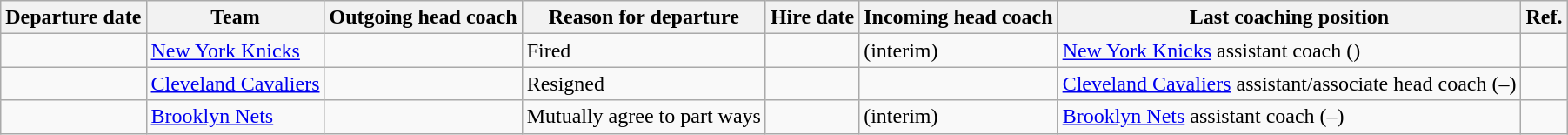<table class="wikitable sortable">
<tr>
<th>Departure date</th>
<th>Team</th>
<th>Outgoing head coach</th>
<th>Reason for departure</th>
<th>Hire date</th>
<th>Incoming head coach</th>
<th class="unsortable">Last coaching position</th>
<th class="unsortable">Ref.</th>
</tr>
<tr>
<td align=center></td>
<td><a href='#'>New York Knicks</a></td>
<td></td>
<td>Fired</td>
<td></td>
<td> (interim)</td>
<td><a href='#'>New York Knicks</a> assistant coach ()</td>
<td></td>
</tr>
<tr>
<td align=center></td>
<td><a href='#'>Cleveland Cavaliers</a></td>
<td></td>
<td>Resigned</td>
<td></td>
<td></td>
<td><a href='#'>Cleveland Cavaliers</a> assistant/associate head coach (–)</td>
<td></td>
</tr>
<tr>
<td align=center></td>
<td><a href='#'>Brooklyn Nets</a></td>
<td></td>
<td>Mutually agree to part ways</td>
<td></td>
<td> (interim)</td>
<td><a href='#'>Brooklyn Nets</a> assistant coach (–)</td>
<td></td>
</tr>
</table>
